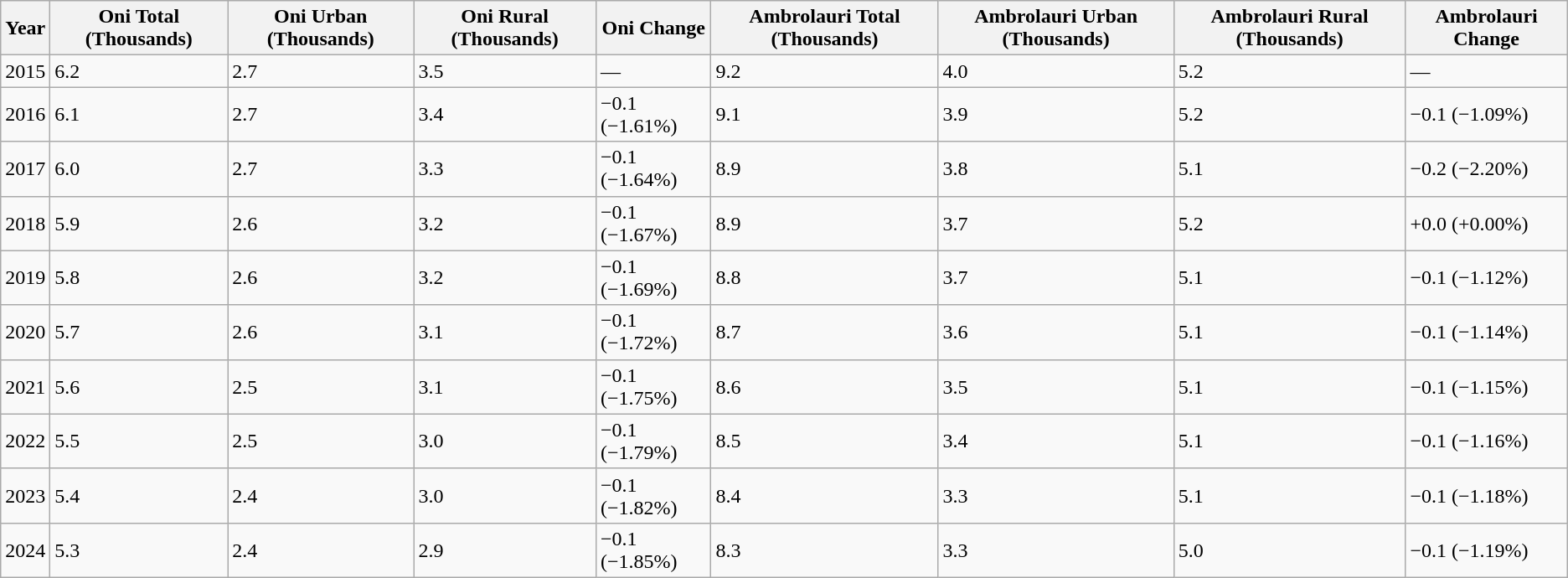<table class="wikitable">
<tr>
<th>Year</th>
<th>Oni Total (Thousands)</th>
<th>Oni Urban (Thousands)</th>
<th>Oni Rural (Thousands)</th>
<th>Oni Change</th>
<th>Ambrolauri Total (Thousands)</th>
<th>Ambrolauri Urban (Thousands)</th>
<th>Ambrolauri Rural (Thousands)</th>
<th>Ambrolauri Change</th>
</tr>
<tr>
<td>2015</td>
<td>6.2</td>
<td>2.7</td>
<td>3.5</td>
<td>—</td>
<td>9.2</td>
<td>4.0</td>
<td>5.2</td>
<td>—</td>
</tr>
<tr>
<td>2016</td>
<td>6.1</td>
<td>2.7</td>
<td>3.4</td>
<td><span>−0.1 (−1.61%)</span></td>
<td>9.1</td>
<td>3.9</td>
<td>5.2</td>
<td><span>−0.1 (−1.09%)</span></td>
</tr>
<tr>
<td>2017</td>
<td>6.0</td>
<td>2.7</td>
<td>3.3</td>
<td><span>−0.1 (−1.64%)</span></td>
<td>8.9</td>
<td>3.8</td>
<td>5.1</td>
<td><span>−0.2 (−2.20%)</span></td>
</tr>
<tr>
<td>2018</td>
<td>5.9</td>
<td>2.6</td>
<td>3.2</td>
<td><span>−0.1 (−1.67%)</span></td>
<td>8.9</td>
<td>3.7</td>
<td>5.2</td>
<td><span>+0.0 (+0.00%)</span></td>
</tr>
<tr>
<td>2019</td>
<td>5.8</td>
<td>2.6</td>
<td>3.2</td>
<td><span>−0.1 (−1.69%)</span></td>
<td>8.8</td>
<td>3.7</td>
<td>5.1</td>
<td><span>−0.1 (−1.12%)</span></td>
</tr>
<tr>
<td>2020</td>
<td>5.7</td>
<td>2.6</td>
<td>3.1</td>
<td><span>−0.1 (−1.72%)</span></td>
<td>8.7</td>
<td>3.6</td>
<td>5.1</td>
<td><span>−0.1 (−1.14%)</span></td>
</tr>
<tr>
<td>2021</td>
<td>5.6</td>
<td>2.5</td>
<td>3.1</td>
<td><span>−0.1 (−1.75%)</span></td>
<td>8.6</td>
<td>3.5</td>
<td>5.1</td>
<td><span>−0.1 (−1.15%)</span></td>
</tr>
<tr>
<td>2022</td>
<td>5.5</td>
<td>2.5</td>
<td>3.0</td>
<td><span>−0.1 (−1.79%)</span></td>
<td>8.5</td>
<td>3.4</td>
<td>5.1</td>
<td><span>−0.1 (−1.16%)</span></td>
</tr>
<tr>
<td>2023</td>
<td>5.4</td>
<td>2.4</td>
<td>3.0</td>
<td><span>−0.1 (−1.82%)</span></td>
<td>8.4</td>
<td>3.3</td>
<td>5.1</td>
<td><span>−0.1 (−1.18%)</span></td>
</tr>
<tr>
<td>2024</td>
<td>5.3</td>
<td>2.4</td>
<td>2.9</td>
<td><span>−0.1 (−1.85%)</span></td>
<td>8.3</td>
<td>3.3</td>
<td>5.0</td>
<td><span>−0.1 (−1.19%)</span></td>
</tr>
</table>
